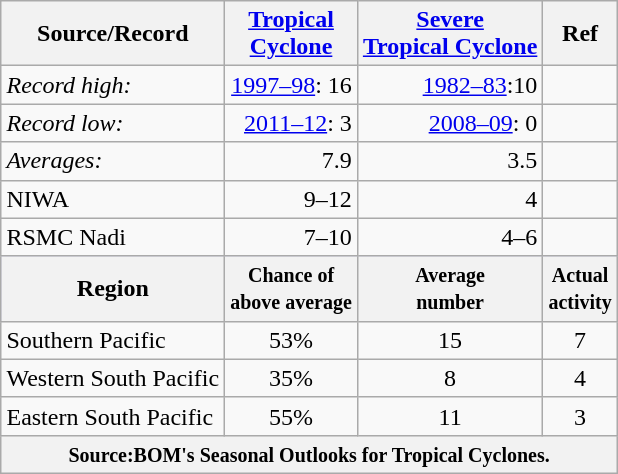<table class="wikitable" style="float:right">
<tr>
<th>Source/Record</th>
<th><a href='#'>Tropical<br>Cyclone</a></th>
<th><a href='#'>Severe<br>Tropical Cyclone</a></th>
<th>Ref</th>
</tr>
<tr>
<td><em>Record high:</em></td>
<td align="right"><a href='#'>1997–98</a>: 16</td>
<td align="right"><a href='#'>1982–83</a>:10</td>
<td align="right"></td>
</tr>
<tr>
<td><em>Record low:</em></td>
<td align="right"><a href='#'>2011–12</a>: 3</td>
<td align="right"><a href='#'>2008–09</a>: 0</td>
<td align="right"></td>
</tr>
<tr>
<td><em>Averages:</em></td>
<td align="right">7.9</td>
<td align="right">3.5</td>
<td align="right"></td>
</tr>
<tr>
<td>NIWA</td>
<td align="right">9–12</td>
<td align="right">4</td>
<td align="right"></td>
</tr>
<tr>
<td>RSMC Nadi</td>
<td align="right">7–10</td>
<td align="right">4–6</td>
<td align="right"></td>
</tr>
<tr style="background:#ccccff">
<th align="center">Region</th>
<th align="center"><small>Chance of<br>above average</small></th>
<th align="center"><small>Average<br>number</small></th>
<th align="center"><small>Actual<br>activity</small></th>
</tr>
<tr>
<td>Southern Pacific</td>
<td align="center">53%</td>
<td align="center">15</td>
<td align="center">7</td>
</tr>
<tr>
<td>Western South Pacific</td>
<td align="center">35%</td>
<td align="center">8</td>
<td align="center">4</td>
</tr>
<tr>
<td>Eastern South Pacific</td>
<td align="center">55%</td>
<td align="center">11</td>
<td align="center">3</td>
</tr>
<tr>
<th colspan="4"><small>Source:BOM's Seasonal Outlooks for Tropical Cyclones.</small></th>
</tr>
</table>
